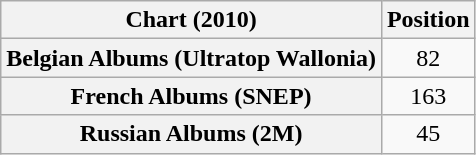<table class="wikitable sortable plainrowheaders" style="text-align:center">
<tr>
<th scope="col">Chart (2010)</th>
<th scope="col">Position</th>
</tr>
<tr>
<th scope="row">Belgian Albums (Ultratop Wallonia)</th>
<td>82</td>
</tr>
<tr>
<th scope="row">French Albums (SNEP)</th>
<td>163</td>
</tr>
<tr>
<th scope="row">Russian Albums (2M)</th>
<td>45</td>
</tr>
</table>
